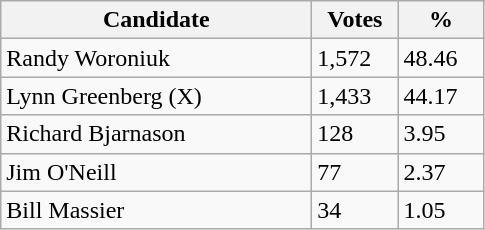<table class="wikitable sortable">
<tr>
<th bgcolor="#DDDDFF" width="200px">Candidate</th>
<th bgcolor="#DDDDFF" width="50px">Votes</th>
<th bgcolor="#DDDDFF" width="50px">%</th>
</tr>
<tr>
<td>Randy Woroniuk</td>
<td>1,572</td>
<td>48.46</td>
</tr>
<tr>
<td>Lynn Greenberg (X)</td>
<td>1,433</td>
<td>44.17</td>
</tr>
<tr>
<td>Richard Bjarnason</td>
<td>128</td>
<td>3.95</td>
</tr>
<tr>
<td>Jim O'Neill</td>
<td>77</td>
<td>2.37</td>
</tr>
<tr>
<td>Bill Massier</td>
<td>34</td>
<td>1.05</td>
</tr>
</table>
